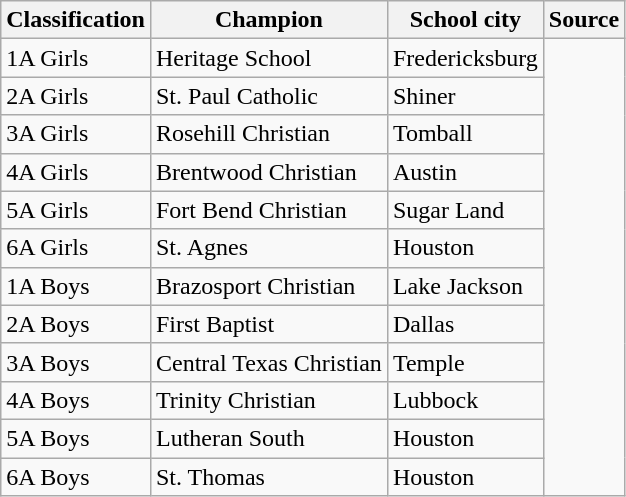<table class="wikitable">
<tr>
<th>Classification</th>
<th>Champion</th>
<th>School city</th>
<th>Source</th>
</tr>
<tr>
<td>1A Girls</td>
<td>Heritage School</td>
<td>Fredericksburg</td>
<td rowspan="12"></td>
</tr>
<tr>
<td>2A Girls</td>
<td>St. Paul Catholic</td>
<td>Shiner</td>
</tr>
<tr>
<td>3A Girls</td>
<td>Rosehill Christian</td>
<td>Tomball</td>
</tr>
<tr>
<td>4A Girls</td>
<td>Brentwood Christian</td>
<td>Austin</td>
</tr>
<tr>
<td>5A Girls</td>
<td>Fort Bend Christian</td>
<td>Sugar Land</td>
</tr>
<tr>
<td>6A Girls</td>
<td>St. Agnes</td>
<td>Houston</td>
</tr>
<tr>
<td>1A Boys</td>
<td>Brazosport Christian</td>
<td>Lake Jackson</td>
</tr>
<tr>
<td>2A Boys</td>
<td>First Baptist</td>
<td>Dallas</td>
</tr>
<tr>
<td>3A Boys</td>
<td>Central Texas Christian</td>
<td>Temple</td>
</tr>
<tr>
<td>4A Boys</td>
<td>Trinity Christian</td>
<td>Lubbock</td>
</tr>
<tr>
<td>5A Boys</td>
<td>Lutheran South</td>
<td>Houston</td>
</tr>
<tr>
<td>6A Boys</td>
<td>St. Thomas</td>
<td>Houston</td>
</tr>
</table>
